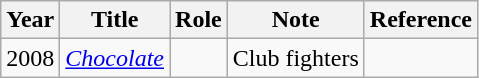<table class="wikitable">
<tr>
<th>Year</th>
<th>Title</th>
<th>Role</th>
<th>Note</th>
<th>Reference</th>
</tr>
<tr>
<td align="center">2008</td>
<td align="center"><em><a href='#'>Chocolate</a></em></td>
<td align="center"></td>
<td align = "center">Club fighters</td>
<td align="center"></td>
</tr>
</table>
